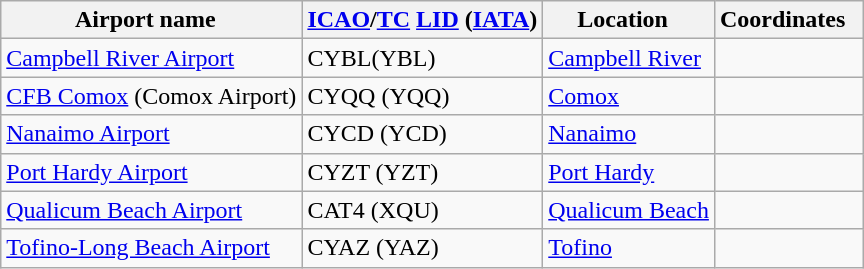<table class="wikitable sortable" style="width:auto;">
<tr>
<th width="*">Airport name  </th>
<th width="*"><a href='#'>ICAO</a>/<a href='#'>TC</a> <a href='#'>LID</a> (<a href='#'>IATA</a>)</th>
<th width="*">Location  </th>
<th width="*">Coordinates  </th>
</tr>
<tr>
<td><a href='#'>Campbell River Airport</a></td>
<td>CYBL(YBL)</td>
<td><a href='#'>Campbell River</a></td>
<td></td>
</tr>
<tr>
<td><a href='#'>CFB Comox</a> (Comox Airport)</td>
<td>CYQQ (YQQ)</td>
<td><a href='#'>Comox</a></td>
<td></td>
</tr>
<tr>
<td><a href='#'>Nanaimo Airport</a></td>
<td>CYCD (YCD)</td>
<td><a href='#'>Nanaimo</a></td>
<td></td>
</tr>
<tr>
<td><a href='#'>Port Hardy Airport</a></td>
<td>CYZT (YZT)</td>
<td><a href='#'>Port Hardy</a></td>
<td></td>
</tr>
<tr>
<td><a href='#'>Qualicum Beach Airport</a></td>
<td>CAT4 (XQU)</td>
<td><a href='#'>Qualicum Beach</a></td>
<td></td>
</tr>
<tr>
<td><a href='#'>Tofino-Long Beach Airport</a></td>
<td>CYAZ (YAZ)</td>
<td><a href='#'>Tofino</a></td>
<td></td>
</tr>
</table>
